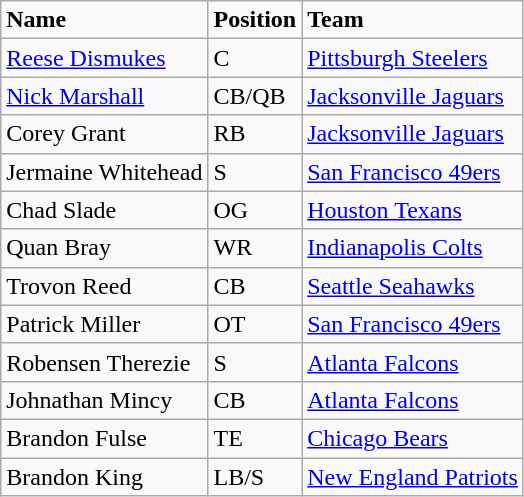<table class="wikitable sortable" border="1"style="width;40em;text-aligncenter;">
<tr>
<td><strong>Name</strong></td>
<td><strong>Position</strong></td>
<td><strong>Team</strong></td>
</tr>
<tr>
<td><a href='#'>Reese Dismukes</a></td>
<td>C</td>
<td><a href='#'>Pittsburgh Steelers</a></td>
</tr>
<tr>
<td><a href='#'>Nick Marshall</a></td>
<td>CB/QB</td>
<td><a href='#'>Jacksonville Jaguars</a></td>
</tr>
<tr>
<td>Corey Grant</td>
<td>RB</td>
<td><a href='#'>Jacksonville Jaguars</a></td>
</tr>
<tr>
<td>Jermaine Whitehead</td>
<td>S</td>
<td><a href='#'>San Francisco 49ers</a></td>
</tr>
<tr>
<td>Chad Slade</td>
<td>OG</td>
<td><a href='#'>Houston Texans</a></td>
</tr>
<tr>
<td>Quan Bray</td>
<td>WR</td>
<td><a href='#'>Indianapolis Colts</a></td>
</tr>
<tr>
<td>Trovon Reed</td>
<td>CB</td>
<td><a href='#'>Seattle Seahawks</a></td>
</tr>
<tr>
<td>Patrick Miller</td>
<td>OT</td>
<td><a href='#'>San Francisco 49ers</a></td>
</tr>
<tr>
<td>Robensen Therezie</td>
<td>S</td>
<td><a href='#'>Atlanta Falcons</a></td>
</tr>
<tr>
<td>Johnathan Mincy</td>
<td>CB</td>
<td><a href='#'>Atlanta Falcons</a></td>
</tr>
<tr>
<td>Brandon Fulse</td>
<td>TE</td>
<td><a href='#'>Chicago Bears</a></td>
</tr>
<tr>
<td>Brandon King</td>
<td>LB/S</td>
<td><a href='#'>New England Patriots</a></td>
</tr>
</table>
